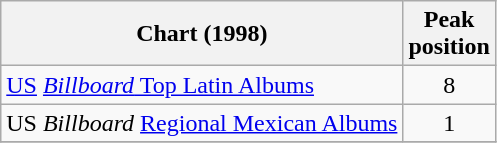<table class="wikitable">
<tr>
<th align="left">Chart (1998)</th>
<th align="left">Peak<br>position</th>
</tr>
<tr>
<td align="left"><a href='#'>US</a> <a href='#'><em>Billboard</em> Top Latin Albums</a></td>
<td align="center">8</td>
</tr>
<tr>
<td align="left">US <em>Billboard</em> <a href='#'>Regional Mexican Albums</a></td>
<td align="center">1</td>
</tr>
<tr>
</tr>
</table>
